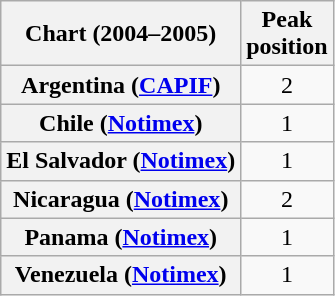<table class="wikitable sortable plainrowheaders">
<tr>
<th scope="col">Chart (2004–2005)</th>
<th scope="col">Peak<br>position</th>
</tr>
<tr>
<th scope="row">Argentina (<a href='#'>CAPIF</a>)</th>
<td align="center">2</td>
</tr>
<tr>
<th scope="row">Chile (<a href='#'>Notimex</a>)</th>
<td align="center">1</td>
</tr>
<tr>
<th scope="row">El Salvador (<a href='#'>Notimex</a>)</th>
<td align="center">1</td>
</tr>
<tr>
<th scope="row">Nicaragua (<a href='#'>Notimex</a>)</th>
<td align="center">2</td>
</tr>
<tr>
<th scope="row">Panama (<a href='#'>Notimex</a>)</th>
<td align="center">1</td>
</tr>
<tr>
<th scope="row">Venezuela (<a href='#'>Notimex</a>)</th>
<td align="center">1</td>
</tr>
</table>
